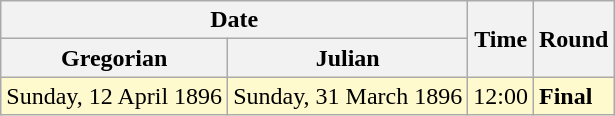<table class="wikitable">
<tr>
<th colspan=2>Date</th>
<th rowspan=2>Time</th>
<th rowspan=2>Round</th>
</tr>
<tr>
<th>Gregorian</th>
<th>Julian</th>
</tr>
<tr style=background:lemonchiffon>
<td>Sunday, 12 April 1896</td>
<td>Sunday, 31 March 1896</td>
<td>12:00</td>
<td><strong>Final</strong></td>
</tr>
</table>
